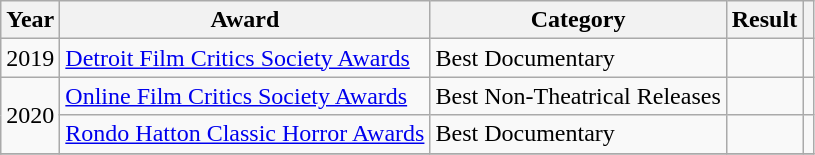<table class="wikitable">
<tr>
<th>Year</th>
<th>Award</th>
<th>Category</th>
<th>Result</th>
<th class=unsortable></th>
</tr>
<tr>
<td>2019</td>
<td><a href='#'>Detroit Film Critics Society Awards</a></td>
<td>Best Documentary</td>
<td></td>
<td></td>
</tr>
<tr>
<td rowspan=2>2020</td>
<td><a href='#'>Online Film Critics Society Awards</a></td>
<td>Best Non-Theatrical Releases</td>
<td></td>
<td></td>
</tr>
<tr>
<td><a href='#'>Rondo Hatton Classic Horror Awards</a></td>
<td>Best Documentary</td>
<td></td>
<td></td>
</tr>
<tr>
</tr>
</table>
